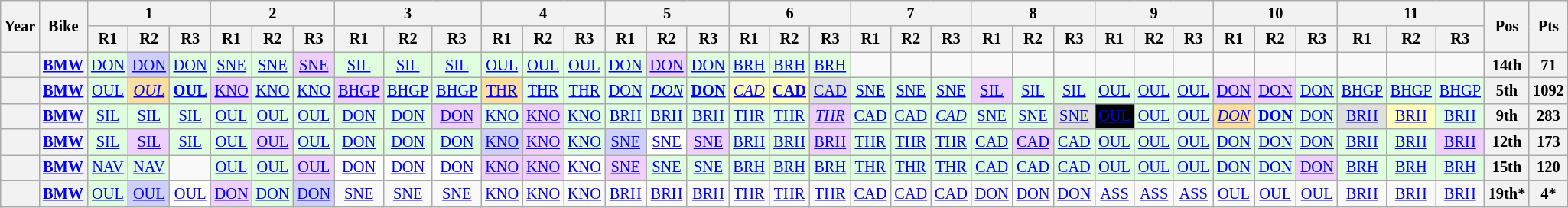<table class="wikitable" style="text-align:center; font-size:85%;">
<tr>
<th rowspan="2">Year</th>
<th rowspan="2">Bike</th>
<th colspan="3">1</th>
<th colspan="3">2</th>
<th colspan="3">3</th>
<th colspan="3">4</th>
<th colspan="3">5</th>
<th colspan="3">6</th>
<th colspan="3">7</th>
<th colspan="3">8</th>
<th colspan="3">9</th>
<th colspan="3">10</th>
<th colspan="3">11</th>
<th rowspan="2">Pos</th>
<th rowspan="2">Pts</th>
</tr>
<tr>
<th>R1</th>
<th>R2</th>
<th>R3</th>
<th>R1</th>
<th>R2</th>
<th>R3</th>
<th>R1</th>
<th>R2</th>
<th>R3</th>
<th>R1</th>
<th>R2</th>
<th>R3</th>
<th>R1</th>
<th>R2</th>
<th>R3</th>
<th>R1</th>
<th>R2</th>
<th>R3</th>
<th>R1</th>
<th>R2</th>
<th>R3</th>
<th>R1</th>
<th>R2</th>
<th>R3</th>
<th>R1</th>
<th>R2</th>
<th>R3</th>
<th>R1</th>
<th>R2</th>
<th>R3</th>
<th>R1</th>
<th>R2</th>
<th>R3</th>
</tr>
<tr>
<th></th>
<th><a href='#'>BMW</a></th>
<td style="background:#DFFFDF;"><a href='#'>DON</a><br></td>
<td style="background:#CFCFFF;"><a href='#'>DON</a><br></td>
<td style="background:#DFFFDF;"><a href='#'>DON</a><br></td>
<td style="background:#DFFFDF;"><a href='#'>SNE</a><br></td>
<td style="background:#DFFFDF;"><a href='#'>SNE</a><br></td>
<td style="background:#EFCFFF;"><a href='#'>SNE</a><br></td>
<td style="background:#DFFFDF;"><a href='#'>SIL</a><br></td>
<td style="background:#DFFFDF;"><a href='#'>SIL</a><br></td>
<td style="background:#DFFFDF;"><a href='#'>SIL</a><br></td>
<td style="background:#DFFFDF;"><a href='#'>OUL</a><br></td>
<td style="background:#DFFFDF;"><a href='#'>OUL</a><br></td>
<td style="background:#DFFFDF;"><a href='#'>OUL</a><br></td>
<td style="background:#DFFFDF;"><a href='#'>DON</a><br></td>
<td style="background:#EFCFFF;"><a href='#'>DON</a><br></td>
<td style="background:#DFFFDF;"><a href='#'>DON</a><br></td>
<td style="background:#DFFFDF;"><a href='#'>BRH</a><br></td>
<td style="background:#DFFFDF;"><a href='#'>BRH</a><br></td>
<td style="background:#DFFFDF;"><a href='#'>BRH</a><br></td>
<td></td>
<td></td>
<td></td>
<td></td>
<td></td>
<td></td>
<td></td>
<td></td>
<td></td>
<td></td>
<td></td>
<td></td>
<td></td>
<td></td>
<td></td>
<th>14th</th>
<th>71</th>
</tr>
<tr>
<th></th>
<th><a href='#'>BMW</a></th>
<td style="background:#DFFFDF;"><a href='#'>OUL</a><br></td>
<td style="background:#FFDF9F;"><em><a href='#'>OUL</a></em><br></td>
<td style="background:#DFFFDF;"><strong><a href='#'>OUL</a></strong><br></td>
<td style="background:#EFCFFF;"><a href='#'>KNO</a><br></td>
<td style="background:#DFFFDF;"><a href='#'>KNO</a><br></td>
<td style="background:#DFFFDF;"><a href='#'>KNO</a><br></td>
<td style="background:#EFCFFF;"><a href='#'>BHGP</a><br></td>
<td style="background:#DFFFDF;"><a href='#'>BHGP</a><br></td>
<td style="background:#DFFFDF;"><a href='#'>BHGP</a><br></td>
<td style="background:#FFDF9F;"><a href='#'>THR</a><br></td>
<td style="background:#DFFFDF;"><a href='#'>THR</a><br></td>
<td style="background:#DFFFDF;"><a href='#'>THR</a><br></td>
<td style="background:#DFFFDF;"><a href='#'>DON</a><br></td>
<td style="background:#DFFFDF;"><em><a href='#'>DON</a></em><br></td>
<td style="background:#DFFFDF;"><strong><a href='#'>DON</a></strong><br></td>
<td style="background:#FFFFBF;"><em><a href='#'>CAD</a></em><br></td>
<td style="background:#FFFFBF;"><strong><a href='#'>CAD</a></strong><br></td>
<td style="background:#DFDFDF;"><a href='#'>CAD</a><br></td>
<td style="background:#DFFFDF;"><a href='#'>SNE</a><br></td>
<td style="background:#DFFFDF;"><a href='#'>SNE</a><br></td>
<td style="background:#DFFFDF;"><a href='#'>SNE</a><br></td>
<td style="background:#EFCFFF;"><a href='#'>SIL</a><br></td>
<td style="background:#DFFFDF;"><a href='#'>SIL</a><br></td>
<td style="background:#DFFFDF;"><a href='#'>SIL</a><br></td>
<td style="background:#DFFFDF;"><a href='#'>OUL</a><br></td>
<td style="background:#DFFFDF;"><a href='#'>OUL</a><br></td>
<td style="background:#DFFFDF;"><a href='#'>OUL</a><br></td>
<td style="background:#EFCFFF;"><a href='#'>DON</a><br></td>
<td style="background:#EFCFFF;"><a href='#'>DON</a><br></td>
<td style="background:#DFFFDF;"><a href='#'>DON</a><br></td>
<td style="background:#DFFFDF;"><a href='#'>BHGP</a><br></td>
<td style="background:#DFFFDF;"><a href='#'>BHGP</a><br></td>
<td style="background:#DFFFDF;"><a href='#'>BHGP</a><br></td>
<th>5th</th>
<th>1092</th>
</tr>
<tr>
<th></th>
<th><a href='#'>BMW</a></th>
<td style="background:#DFFFDF;"><a href='#'>SIL</a><br></td>
<td style="background:#DFFFDF;"><a href='#'>SIL</a><br></td>
<td style="background:#DFFFDF;"><a href='#'>SIL</a><br></td>
<td style="background:#DFFFDF;"><a href='#'>OUL</a><br></td>
<td style="background:#DFFFDF;"><a href='#'>OUL</a><br></td>
<td style="background:#DFFFDF;"><a href='#'>OUL</a><br></td>
<td style="background:#DFFFDF;"><a href='#'>DON</a><br></td>
<td style="background:#DFFFDF;"><a href='#'>DON</a><br></td>
<td style="background:#EFCFFF;"><a href='#'>DON</a><br></td>
<td style="background:#DFFFDF;"><a href='#'>KNO</a><br></td>
<td style="background:#EFCFFF;"><a href='#'>KNO</a><br></td>
<td style="background:#DFFFDF;"><a href='#'>KNO</a><br></td>
<td style="background:#DFFFDF;"><a href='#'>BRH</a><br></td>
<td style="background:#DFFFDF;"><a href='#'>BRH</a><br></td>
<td style="background:#DFFFDF;"><a href='#'>BRH</a><br></td>
<td style="background:#DFFFDF;"><a href='#'>THR</a><br></td>
<td style="background:#DFFFDF;"><a href='#'>THR</a><br></td>
<td style="background:#EFCFFF;"><em><a href='#'>THR</a></em><br></td>
<td style="background:#DFFFDF;"><a href='#'>CAD</a><br></td>
<td style="background:#DFFFDF;"><a href='#'>CAD</a><br></td>
<td style="background:#DFFFDF;"><em><a href='#'>CAD</a></em><br></td>
<td style="background:#DFFFDF;"><a href='#'>SNE</a><br></td>
<td style="background:#DFFFDF;"><a href='#'>SNE</a><br></td>
<td style="background:#DFDFDF;"><a href='#'>SNE</a><br></td>
<td style="background-color:#000000; color:#FFFFFF"><a href='#'><span>OUL</span></a><br></td>
<td style="background:#DFFFDF;"><a href='#'>OUL</a><br></td>
<td style="background:#DFFFDF;"><a href='#'>OUL</a><br></td>
<td style="background:#FFDF9F;"><em><a href='#'>DON</a></em><br></td>
<td style="background:#DFFFDF;"><strong><a href='#'>DON</a></strong><br></td>
<td style="background:#DFFFDF;"><a href='#'>DON</a><br></td>
<td style="background:#DFDFDF;"><a href='#'>BRH</a><br></td>
<td style="background:#FFFFBF;"><a href='#'>BRH</a><br></td>
<td style="background:#DFFFDF;"><a href='#'>BRH</a><br></td>
<th>9th</th>
<th>283</th>
</tr>
<tr>
<th></th>
<th><a href='#'>BMW</a></th>
<td style="background:#DFFFDF;"><a href='#'>SIL</a><br></td>
<td style="background:#EFCFFF;"><a href='#'>SIL</a><br></td>
<td style="background:#DFFFDF;"><a href='#'>SIL</a><br></td>
<td style="background:#DFFFDF;"><a href='#'>OUL</a><br></td>
<td style="background:#EFCFFF;"><a href='#'>OUL</a><br></td>
<td style="background:#DFFFDF;"><a href='#'>OUL</a><br></td>
<td style="background:#DFFFDF;"><a href='#'>DON</a><br></td>
<td style="background:#DFFFDF;"><a href='#'>DON</a><br></td>
<td style="background:#DFFFDF;"><a href='#'>DON</a><br></td>
<td style="background:#CFCFFF;"><a href='#'>KNO</a><br></td>
<td style="background:#EFCFFF;"><a href='#'>KNO</a><br></td>
<td style="background:#DFFFDF;"><a href='#'>KNO</a><br></td>
<td style="background:#CFCFFF;"><a href='#'>SNE</a><br></td>
<td style="background:#FFFFFF;"><a href='#'>SNE</a><br></td>
<td style="background:#EFCFFF;"><a href='#'>SNE</a><br></td>
<td style="background:#DFFFDF;"><a href='#'>BRH</a><br></td>
<td style="background:#DFFFDF;"><a href='#'>BRH</a><br></td>
<td style="background:#EFCFFF;"><a href='#'>BRH</a><br></td>
<td style="background:#DFFFDF;"><a href='#'>THR</a><br></td>
<td style="background:#DFFFDF;"><a href='#'>THR</a><br></td>
<td style="background:#DFFFDF;"><a href='#'>THR</a><br></td>
<td style="background:#DFFFDF;"><a href='#'>CAD</a><br></td>
<td style="background:#EFCFFF;"><a href='#'>CAD</a><br></td>
<td style="background:#DFFFDF;"><a href='#'>CAD</a><br></td>
<td style="background:#DFFFDF;"><a href='#'>OUL</a><br></td>
<td style="background:#DFFFDF;"><a href='#'>OUL</a><br></td>
<td style="background:#DFFFDF;"><a href='#'>OUL</a><br></td>
<td style="background:#DFFFDF;"><a href='#'>DON</a><br></td>
<td style="background:#DFFFDF;"><a href='#'>DON</a><br></td>
<td style="background:#DFFFDF;"><a href='#'>DON</a><br></td>
<td style="background:#DFFFDF;"><a href='#'>BRH</a><br></td>
<td style="background:#DFFFDF;"><a href='#'>BRH</a><br></td>
<td style="background:#EFCFFF;"><a href='#'>BRH</a><br></td>
<th>12th</th>
<th>173</th>
</tr>
<tr>
<th></th>
<th><a href='#'>BMW</a></th>
<td style="background:#DFFFDF;"><a href='#'>NAV</a><br></td>
<td style="background:#DFFFDF;"><a href='#'>NAV</a><br></td>
<td></td>
<td style="background:#DFFFDF;"><a href='#'>OUL</a><br></td>
<td style="background:#DFFFDF;"><a href='#'>OUL</a><br></td>
<td style="background:#EFCFFF;"><a href='#'>OUL</a><br></td>
<td style="background:#FFFFFF;"><a href='#'>DON</a><br></td>
<td style="background:#FFFFFF;"><a href='#'>DON</a><br></td>
<td style="background:#FFFFFF;"><a href='#'>DON</a><br></td>
<td style="background:#EFCFFF;"><a href='#'>KNO</a><br></td>
<td style="background:#EFCFFF;"><a href='#'>KNO</a><br></td>
<td style="background:#FFFFFF;"><a href='#'>KNO</a><br></td>
<td style="background:#EFCFFF;"><a href='#'>SNE</a><br></td>
<td style="background:#DFFFDF;"><a href='#'>SNE</a><br></td>
<td style="background:#DFFFDF;"><a href='#'>SNE</a><br></td>
<td style="background:#DFFFDF;"><a href='#'>BRH</a><br></td>
<td style="background:#DFFFDF;"><a href='#'>BRH</a><br></td>
<td style="background:#DFFFDF;"><a href='#'>BRH</a><br></td>
<td style="background:#DFFFDF;"><a href='#'>THR</a><br></td>
<td style="background:#DFFFDF;"><a href='#'>THR</a><br></td>
<td style="background:#DFFFDF;"><a href='#'>THR</a><br></td>
<td style="background:#DFFFDF;"><a href='#'>CAD</a><br></td>
<td style="background:#DFFFDF;"><a href='#'>CAD</a><br></td>
<td style="background:#DFFFDF;"><a href='#'>CAD</a><br></td>
<td style="background:#DFFFDF;"><a href='#'>OUL</a><br></td>
<td style="background:#DFFFDF;"><a href='#'>OUL</a><br></td>
<td style="background:#DFFFDF;"><a href='#'>OUL</a><br></td>
<td style="background:#DFFFDF;"><a href='#'>DON</a><br></td>
<td style="background:#DFFFDF;"><a href='#'>DON</a><br></td>
<td style="background:#EFCFFF;"><a href='#'>DON</a><br></td>
<td style="background:#DFFFDF;"><a href='#'>BRH</a><br></td>
<td style="background:#DFFFDF;"><a href='#'>BRH</a><br></td>
<td style="background:#DFFFDF;"><a href='#'>BRH</a><br></td>
<th>15th</th>
<th>120</th>
</tr>
<tr>
<th></th>
<th><a href='#'>BMW</a></th>
<td style="background:#DFFFDF;"><a href='#'>OUL</a><br></td>
<td style="background:#CFCFFF;"><a href='#'>OUL</a><br></td>
<td style="background:#FFFFFF;"><a href='#'>OUL</a><br></td>
<td style="background:#EFCFFF;"><a href='#'>DON</a><br></td>
<td style="background:#DFFFDF;"><a href='#'>DON</a><br></td>
<td style="background:#CFCFFF;"><a href='#'>DON</a><br></td>
<td style="background:#;"><a href='#'>SNE</a><br></td>
<td style="background:#;"><a href='#'>SNE</a><br></td>
<td style="background:#;"><a href='#'>SNE</a><br></td>
<td style="background:#;"><a href='#'>KNO</a><br></td>
<td style="background:#;"><a href='#'>KNO</a><br></td>
<td style="background:#;"><a href='#'>KNO</a><br></td>
<td style="background:#;"><a href='#'>BRH</a><br></td>
<td style="background:#;"><a href='#'>BRH</a><br></td>
<td style="background:#;"><a href='#'>BRH</a><br></td>
<td style="background:#;"><a href='#'>THR</a><br></td>
<td style="background:#;"><a href='#'>THR</a><br></td>
<td style="background:#;"><a href='#'>THR</a><br></td>
<td style="background:#;"><a href='#'>CAD</a><br></td>
<td style="background:#;"><a href='#'>CAD</a><br></td>
<td style="background:#;"><a href='#'>CAD</a><br></td>
<td style="background:#;"><a href='#'>DON</a><br></td>
<td style="background:#;"><a href='#'>DON</a><br></td>
<td style="background:#;"><a href='#'>DON</a><br></td>
<td style="background:#;"><a href='#'>ASS</a><br></td>
<td style="background:#;"><a href='#'>ASS</a><br></td>
<td style="background:#;"><a href='#'>ASS</a><br></td>
<td style="background:#;"><a href='#'>OUL</a><br></td>
<td style="background:#;"><a href='#'>OUL</a><br></td>
<td style="background:#;"><a href='#'>OUL</a><br></td>
<td style="background:#;"><a href='#'>BRH</a><br></td>
<td style="background:#;"><a href='#'>BRH</a><br></td>
<td style="background:#;"><a href='#'>BRH</a><br></td>
<th>19th*</th>
<th>4*</th>
</tr>
</table>
